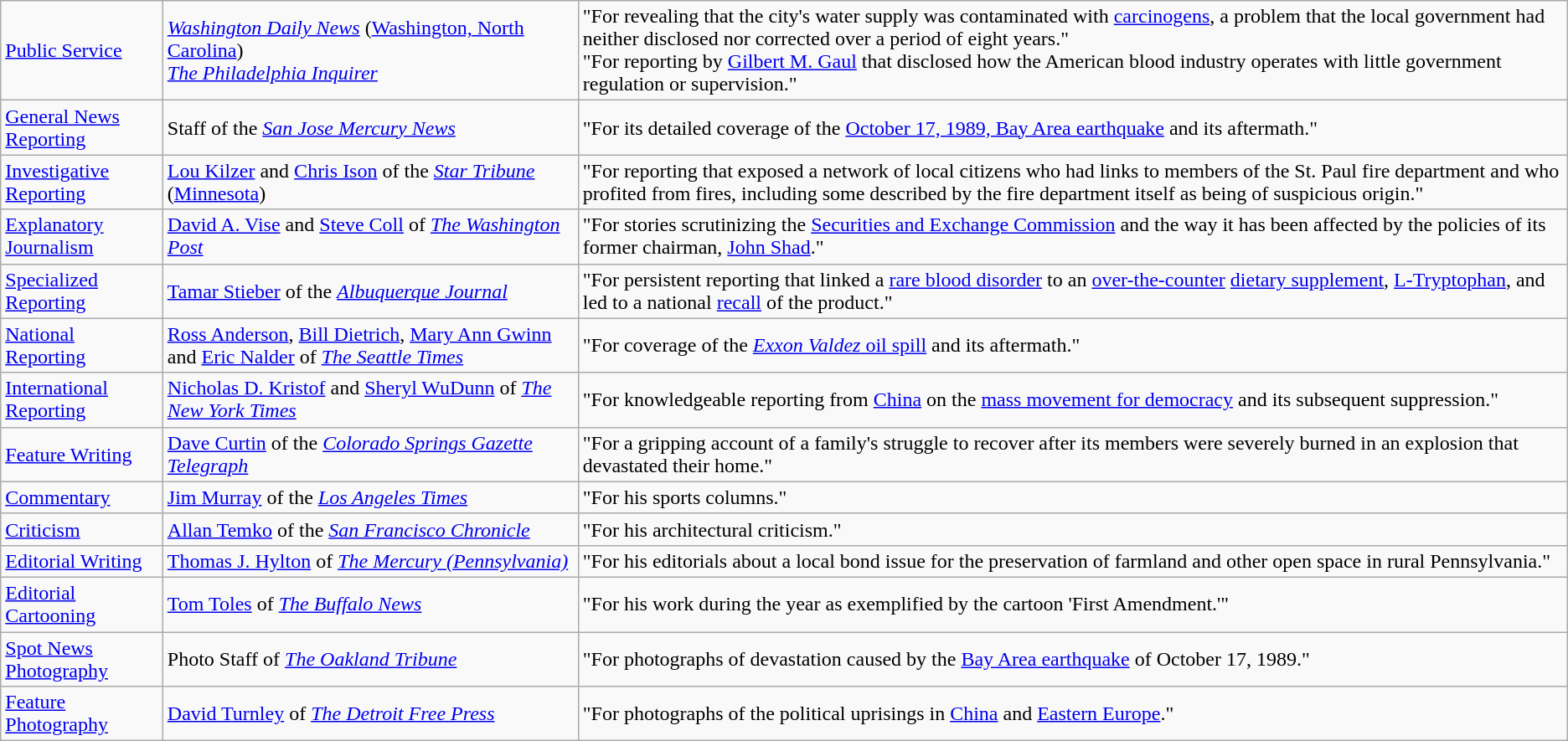<table class="wikitable">
<tr>
<td><a href='#'>Public Service</a></td>
<td><em><a href='#'>Washington Daily News</a></em> (<a href='#'>Washington, North Carolina</a>)<br><em><a href='#'>The Philadelphia Inquirer</a></em></td>
<td>"For revealing that the city's water supply was contaminated with <a href='#'>carcinogens</a>, a problem that the local government had neither disclosed nor corrected over a period of eight years."<br>"For reporting by <a href='#'>Gilbert M. Gaul</a> that disclosed how the American blood industry operates with little government regulation or supervision."</td>
</tr>
<tr>
<td><a href='#'>General News Reporting</a></td>
<td>Staff of the <em><a href='#'>San Jose Mercury News</a></em></td>
<td>"For its detailed coverage of the <a href='#'>October 17, 1989, Bay Area earthquake</a> and its aftermath."</td>
</tr>
<tr>
<td><a href='#'>Investigative Reporting</a></td>
<td><a href='#'>Lou Kilzer</a> and <a href='#'>Chris Ison</a> of the <em><a href='#'>Star Tribune</a></em> (<a href='#'>Minnesota</a>)</td>
<td>"For reporting that exposed a network of local citizens who had links to members of the St. Paul fire department and who profited from fires, including some described by the fire department itself as being of suspicious origin."</td>
</tr>
<tr>
<td><a href='#'>Explanatory Journalism</a></td>
<td><a href='#'>David A. Vise</a> and <a href='#'>Steve Coll</a> of <em><a href='#'>The Washington Post</a></em></td>
<td>"For stories scrutinizing the <a href='#'>Securities and Exchange Commission</a> and the way it has been affected by the policies of its former chairman, <a href='#'>John Shad</a>."</td>
</tr>
<tr>
<td><a href='#'>Specialized Reporting</a></td>
<td><a href='#'>Tamar Stieber</a> of the <em><a href='#'>Albuquerque Journal</a></em></td>
<td>"For persistent reporting that linked a <a href='#'>rare blood disorder</a> to an <a href='#'>over-the-counter</a> <a href='#'>dietary supplement</a>, <a href='#'>L-Tryptophan</a>, and led to a national <a href='#'>recall</a> of the product."</td>
</tr>
<tr>
<td><a href='#'>National Reporting</a></td>
<td><a href='#'>Ross Anderson</a>, <a href='#'>Bill Dietrich</a>, <a href='#'>Mary Ann Gwinn</a> and <a href='#'>Eric Nalder</a> of <em><a href='#'>The Seattle Times</a></em></td>
<td>"For coverage of the <a href='#'><em>Exxon Valdez</em> oil spill</a> and its aftermath."</td>
</tr>
<tr>
<td><a href='#'>International Reporting</a></td>
<td><a href='#'>Nicholas D. Kristof</a> and <a href='#'>Sheryl WuDunn</a> of <em><a href='#'>The New York Times</a></em></td>
<td>"For knowledgeable reporting from <a href='#'>China</a> on the <a href='#'>mass movement for democracy</a> and its subsequent suppression."</td>
</tr>
<tr>
<td><a href='#'>Feature Writing</a></td>
<td><a href='#'>Dave Curtin</a> of the <em><a href='#'>Colorado Springs Gazette Telegraph</a></em></td>
<td>"For a gripping account of a family's struggle to recover after its members were severely burned in an explosion that devastated their home."</td>
</tr>
<tr>
<td><a href='#'>Commentary</a></td>
<td><a href='#'>Jim Murray</a> of the <em><a href='#'>Los Angeles Times</a></em></td>
<td>"For his sports columns."</td>
</tr>
<tr>
<td><a href='#'>Criticism</a></td>
<td><a href='#'>Allan Temko</a> of the <em><a href='#'>San Francisco Chronicle</a></em></td>
<td>"For his architectural criticism."</td>
</tr>
<tr>
<td><a href='#'>Editorial Writing</a></td>
<td><a href='#'>Thomas J. Hylton</a> of <em><a href='#'>The Mercury (Pennsylvania)</a></em></td>
<td>"For his editorials about a local bond issue for the preservation of farmland and other open space in rural Pennsylvania."</td>
</tr>
<tr>
<td><a href='#'>Editorial Cartooning</a></td>
<td><a href='#'>Tom Toles</a> of <em><a href='#'>The Buffalo News</a></em></td>
<td>"For his work during the year as exemplified by the cartoon 'First Amendment.'"</td>
</tr>
<tr>
<td><a href='#'>Spot News Photography</a></td>
<td>Photo Staff of <a href='#'><em>The Oakland Tribune</em></a></td>
<td>"For photographs of devastation caused by the <a href='#'>Bay Area earthquake</a> of October 17, 1989."</td>
</tr>
<tr>
<td><a href='#'>Feature Photography</a></td>
<td><a href='#'>David Turnley</a> of <em><a href='#'>The Detroit Free Press</a></em></td>
<td>"For photographs of the political uprisings in <a href='#'>China</a> and <a href='#'>Eastern Europe</a>."</td>
</tr>
</table>
